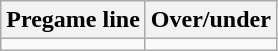<table class="wikitable">
<tr align="center">
<th style=>Pregame line</th>
<th style=>Over/under</th>
</tr>
<tr align="center">
<td></td>
<td></td>
</tr>
</table>
